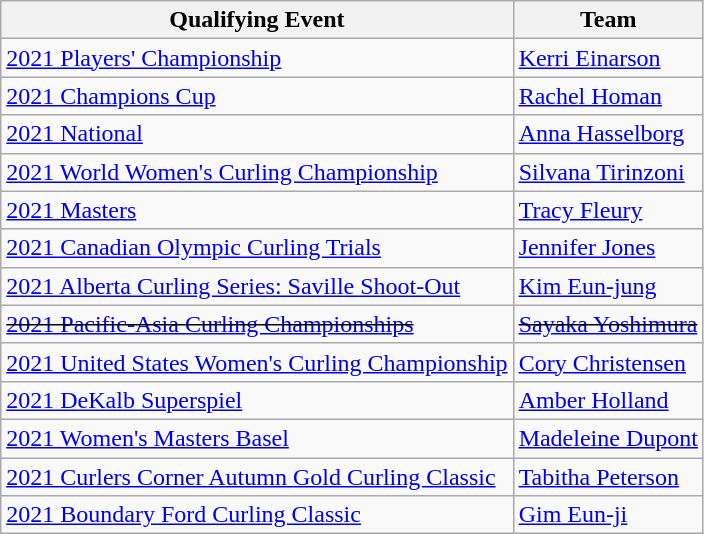<table class=wikitable>
<tr>
<th scope="col">Qualifying Event</th>
<th scope="col">Team</th>
</tr>
<tr>
<td><a href='#'>2021 Players' Championship</a></td>
<td> <a href='#'>Kerri Einarson</a></td>
</tr>
<tr>
<td><a href='#'>2021 Champions Cup</a></td>
<td> <a href='#'>Rachel Homan</a></td>
</tr>
<tr>
<td><a href='#'>2021 National</a></td>
<td> <a href='#'>Anna Hasselborg</a></td>
</tr>
<tr>
<td><a href='#'>2021 World Women's Curling Championship</a></td>
<td> <a href='#'>Silvana Tirinzoni</a></td>
</tr>
<tr>
<td><a href='#'>2021 Masters</a></td>
<td> <a href='#'>Tracy Fleury</a></td>
</tr>
<tr>
<td><a href='#'>2021 Canadian Olympic Curling Trials</a></td>
<td> <a href='#'>Jennifer Jones</a></td>
</tr>
<tr>
<td><a href='#'>2021 Alberta Curling Series: Saville Shoot-Out</a></td>
<td> <a href='#'>Kim Eun-jung</a></td>
</tr>
<tr>
<td><s><a href='#'>2021 Pacific-Asia Curling Championships</a></s></td>
<td><s> <a href='#'>Sayaka Yoshimura</a></s></td>
</tr>
<tr>
<td><a href='#'>2021 United States Women's Curling Championship</a></td>
<td> <a href='#'>Cory Christensen</a></td>
</tr>
<tr>
<td><a href='#'>2021 DeKalb Superspiel</a></td>
<td> <a href='#'>Amber Holland</a></td>
</tr>
<tr>
<td><a href='#'>2021 Women's Masters Basel</a></td>
<td> <a href='#'>Madeleine Dupont</a></td>
</tr>
<tr>
<td><a href='#'>2021 Curlers Corner Autumn Gold Curling Classic</a></td>
<td> <a href='#'>Tabitha Peterson</a></td>
</tr>
<tr>
<td><a href='#'>2021 Boundary Ford Curling Classic</a></td>
<td> <a href='#'>Gim Eun-ji</a></td>
</tr>
</table>
